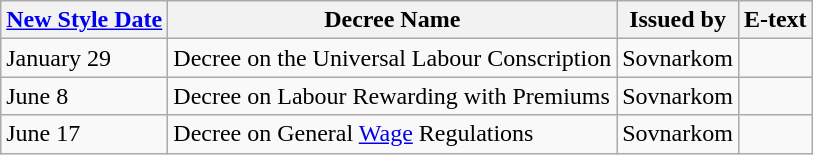<table class="wikitable">
<tr>
<th><a href='#'>New Style Date</a></th>
<th>Decree Name</th>
<th>Issued by</th>
<th>E-text</th>
</tr>
<tr>
<td>January 29</td>
<td>Decree on the Universal Labour Conscription</td>
<td>Sovnarkom</td>
<td></td>
</tr>
<tr>
<td>June 8</td>
<td>Decree on Labour Rewarding with Premiums</td>
<td>Sovnarkom</td>
<td></td>
</tr>
<tr>
<td>June 17</td>
<td>Decree on General <a href='#'>Wage</a> Regulations</td>
<td>Sovnarkom</td>
<td></td>
</tr>
</table>
